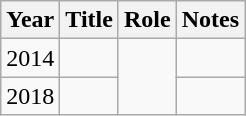<table class="wikitable plainrowheaders">
<tr>
<th scope="col">Year</th>
<th scope="col">Title</th>
<th scope="col">Role</th>
<th scope="col" class="unsortable">Notes</th>
</tr>
<tr>
<td>2014</td>
<td><em></em></td>
<td rowspan="2"></td>
<td></td>
</tr>
<tr>
<td>2018</td>
<td></td>
<td></td>
</tr>
</table>
